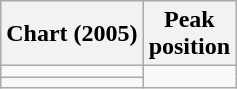<table class="wikitable sortable">
<tr>
<th>Chart (2005)</th>
<th>Peak<br>position</th>
</tr>
<tr>
<td></td>
</tr>
<tr>
<td></td>
</tr>
</table>
